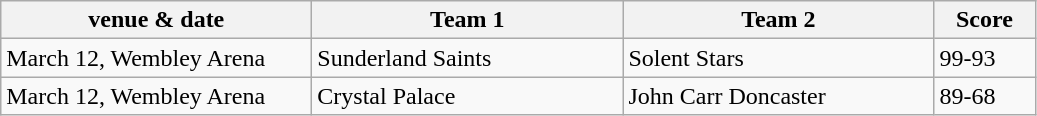<table class="wikitable" style="font-size: 100%">
<tr>
<th width=200>venue & date</th>
<th width=200>Team 1</th>
<th width=200>Team 2</th>
<th width=60>Score</th>
</tr>
<tr>
<td>March 12, Wembley Arena</td>
<td>Sunderland Saints</td>
<td>Solent Stars</td>
<td>99-93</td>
</tr>
<tr>
<td>March 12, Wembley Arena</td>
<td>Crystal Palace</td>
<td>John Carr Doncaster</td>
<td>89-68</td>
</tr>
</table>
